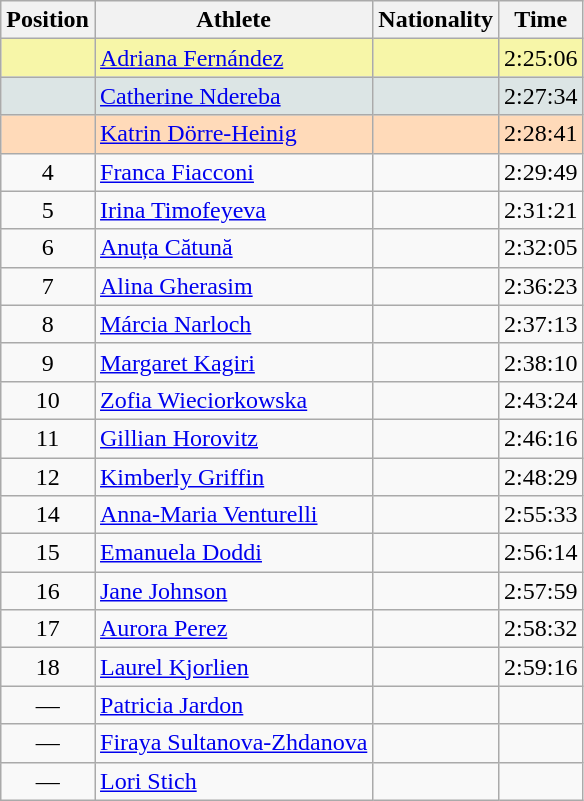<table class="wikitable sortable">
<tr>
<th>Position</th>
<th>Athlete</th>
<th>Nationality</th>
<th>Time</th>
</tr>
<tr bgcolor=#F7F6A8>
<td align=center></td>
<td><a href='#'>Adriana Fernández</a></td>
<td></td>
<td>2:25:06</td>
</tr>
<tr bgcolor=#DCE5E5>
<td align=center></td>
<td><a href='#'>Catherine Ndereba</a></td>
<td></td>
<td>2:27:34</td>
</tr>
<tr bgcolor=#FFDAB9>
<td align=center></td>
<td><a href='#'>Katrin Dörre-Heinig</a></td>
<td></td>
<td>2:28:41</td>
</tr>
<tr>
<td align=center>4</td>
<td><a href='#'>Franca Fiacconi</a></td>
<td></td>
<td>2:29:49</td>
</tr>
<tr>
<td align=center>5</td>
<td><a href='#'>Irina Timofeyeva</a></td>
<td></td>
<td>2:31:21</td>
</tr>
<tr>
<td align=center>6</td>
<td><a href='#'>Anuța Cătună</a></td>
<td></td>
<td>2:32:05</td>
</tr>
<tr>
<td align=center>7</td>
<td><a href='#'>Alina Gherasim</a></td>
<td></td>
<td>2:36:23</td>
</tr>
<tr>
<td align=center>8</td>
<td><a href='#'>Márcia Narloch</a></td>
<td></td>
<td>2:37:13</td>
</tr>
<tr>
<td align=center>9</td>
<td><a href='#'>Margaret Kagiri</a></td>
<td></td>
<td>2:38:10</td>
</tr>
<tr>
<td align=center>10</td>
<td><a href='#'>Zofia Wieciorkowska</a></td>
<td></td>
<td>2:43:24</td>
</tr>
<tr>
<td align=center>11</td>
<td><a href='#'>Gillian Horovitz</a></td>
<td></td>
<td>2:46:16</td>
</tr>
<tr>
<td align=center>12</td>
<td><a href='#'>Kimberly Griffin</a></td>
<td></td>
<td>2:48:29</td>
</tr>
<tr>
<td align=center>14</td>
<td><a href='#'>Anna-Maria Venturelli</a></td>
<td></td>
<td>2:55:33</td>
</tr>
<tr>
<td align=center>15</td>
<td><a href='#'>Emanuela Doddi</a></td>
<td></td>
<td>2:56:14</td>
</tr>
<tr>
<td align=center>16</td>
<td><a href='#'>Jane Johnson</a></td>
<td></td>
<td>2:57:59</td>
</tr>
<tr>
<td align=center>17</td>
<td><a href='#'>Aurora Perez</a></td>
<td></td>
<td>2:58:32</td>
</tr>
<tr>
<td align=center>18</td>
<td><a href='#'>Laurel Kjorlien</a></td>
<td></td>
<td>2:59:16</td>
</tr>
<tr>
<td align=center>—</td>
<td><a href='#'>Patricia Jardon</a></td>
<td></td>
<td></td>
</tr>
<tr>
<td align=center>—</td>
<td><a href='#'>Firaya Sultanova-Zhdanova</a></td>
<td></td>
<td></td>
</tr>
<tr>
<td align=center>—</td>
<td><a href='#'>Lori Stich</a></td>
<td></td>
<td></td>
</tr>
</table>
